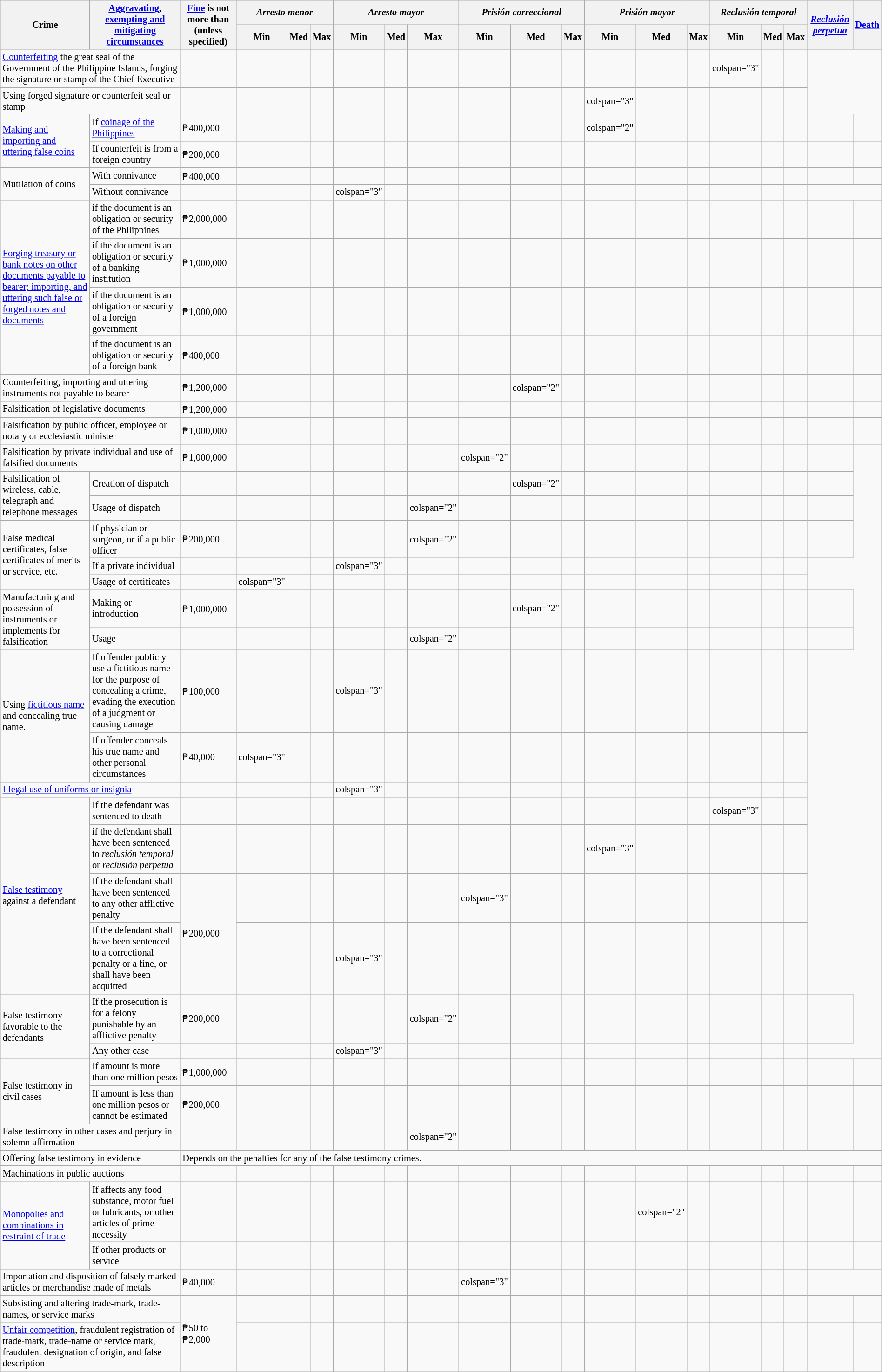<table class="wikitable" style="font-size:85%;" width="100%">
<tr>
<th rowspan="2">Crime</th>
<th rowspan="2"><a href='#'>Aggravating</a>, <a href='#'>exempting and mitigating circumstances</a></th>
<th rowspan="2"><a href='#'>Fine</a> is not more than (unless specified)</th>
<th colspan="3"><em>Arresto menor</em></th>
<th colspan="3"><em>Arresto mayor</em></th>
<th colspan="3"><em>Prisión correccional</em></th>
<th colspan="3"><em>Prisión mayor</em></th>
<th colspan="3"><em>Reclusión temporal</em></th>
<th rowspan="2"><em><a href='#'>Reclusión perpetua</a></em></th>
<th rowspan="2"><a href='#'>Death</a></th>
</tr>
<tr>
<th>Min</th>
<th>Med</th>
<th>Max</th>
<th>Min</th>
<th>Med</th>
<th>Max</th>
<th>Min</th>
<th>Med</th>
<th>Max</th>
<th>Min</th>
<th>Med</th>
<th>Max</th>
<th>Min</th>
<th>Med</th>
<th>Max</th>
</tr>
<tr>
<td colspan="2"><a href='#'>Counterfeiting</a> the great seal of the Government of the Philippine Islands, forging the signature or stamp of the Chief Executive</td>
<td></td>
<td></td>
<td></td>
<td></td>
<td></td>
<td></td>
<td></td>
<td></td>
<td></td>
<td></td>
<td></td>
<td></td>
<td></td>
<td>colspan="3" </td>
<td></td>
<td></td>
</tr>
<tr>
<td colspan="2">Using forged signature or counterfeit seal or stamp</td>
<td></td>
<td></td>
<td></td>
<td></td>
<td></td>
<td></td>
<td></td>
<td></td>
<td></td>
<td></td>
<td>colspan="3" </td>
<td></td>
<td></td>
<td></td>
<td></td>
<td></td>
</tr>
<tr>
<td rowspan="2"><a href='#'>Making and importing and uttering false coins</a></td>
<td>If <a href='#'>coinage of the Philippines</a></td>
<td>₱400,000</td>
<td></td>
<td></td>
<td></td>
<td></td>
<td></td>
<td></td>
<td></td>
<td></td>
<td></td>
<td>colspan="2" </td>
<td></td>
<td></td>
<td></td>
<td></td>
<td></td>
<td></td>
</tr>
<tr>
<td>If counterfeit is from a foreign country</td>
<td>₱200,000</td>
<td></td>
<td></td>
<td></td>
<td></td>
<td></td>
<td></td>
<td></td>
<td></td>
<td></td>
<td></td>
<td></td>
<td></td>
<td></td>
<td></td>
<td></td>
<td></td>
<td></td>
</tr>
<tr>
<td rowspan="2">Mutilation of coins</td>
<td>With connivance</td>
<td>₱400,000</td>
<td></td>
<td></td>
<td></td>
<td></td>
<td></td>
<td></td>
<td></td>
<td></td>
<td></td>
<td></td>
<td></td>
<td></td>
<td></td>
<td></td>
<td></td>
<td></td>
<td></td>
</tr>
<tr>
<td>Without connivance</td>
<td></td>
<td></td>
<td></td>
<td></td>
<td>colspan="3" </td>
<td></td>
<td></td>
<td></td>
<td></td>
<td></td>
<td></td>
<td></td>
<td></td>
<td></td>
<td></td>
<td></td>
</tr>
<tr>
<td rowspan="4"><a href='#'>Forging treasury or bank notes on other documents payable to bearer; importing, and uttering such false or forged notes and documents</a></td>
<td>if the document is an obligation or security of the Philippines</td>
<td>₱2,000,000</td>
<td></td>
<td></td>
<td></td>
<td></td>
<td></td>
<td></td>
<td></td>
<td></td>
<td></td>
<td></td>
<td></td>
<td></td>
<td></td>
<td></td>
<td></td>
<td></td>
<td></td>
</tr>
<tr>
<td>if the document is an obligation or security of a banking institution</td>
<td>₱1,000,000</td>
<td></td>
<td></td>
<td></td>
<td></td>
<td></td>
<td></td>
<td></td>
<td></td>
<td></td>
<td></td>
<td></td>
<td></td>
<td></td>
<td></td>
<td></td>
<td></td>
<td></td>
</tr>
<tr>
<td>if the document is an obligation or security of a foreign government</td>
<td>₱1,000,000</td>
<td></td>
<td></td>
<td></td>
<td></td>
<td></td>
<td></td>
<td></td>
<td></td>
<td></td>
<td></td>
<td></td>
<td></td>
<td></td>
<td></td>
<td></td>
<td></td>
<td></td>
</tr>
<tr>
<td>if the document is an obligation or security of a foreign bank</td>
<td>₱400,000</td>
<td></td>
<td></td>
<td></td>
<td></td>
<td></td>
<td></td>
<td></td>
<td></td>
<td></td>
<td></td>
<td></td>
<td></td>
<td></td>
<td></td>
<td></td>
<td></td>
<td></td>
</tr>
<tr>
<td colspan="2">Counterfeiting, importing and uttering instruments not payable to bearer</td>
<td>₱1,200,000</td>
<td></td>
<td></td>
<td></td>
<td></td>
<td></td>
<td></td>
<td></td>
<td>colspan="2" </td>
<td></td>
<td></td>
<td></td>
<td></td>
<td></td>
<td></td>
<td></td>
<td></td>
</tr>
<tr>
<td colspan="2">Falsification of legislative documents</td>
<td>₱1,200,000</td>
<td></td>
<td></td>
<td></td>
<td></td>
<td></td>
<td></td>
<td></td>
<td></td>
<td></td>
<td></td>
<td></td>
<td></td>
<td></td>
<td></td>
<td></td>
<td></td>
<td></td>
</tr>
<tr>
<td colspan="2">Falsification by public officer, employee or notary or ecclesiastic minister</td>
<td>₱1,000,000</td>
<td></td>
<td></td>
<td></td>
<td></td>
<td></td>
<td></td>
<td></td>
<td></td>
<td></td>
<td></td>
<td></td>
<td></td>
<td></td>
<td></td>
<td></td>
<td></td>
<td></td>
</tr>
<tr>
<td colspan="2">Falsification by private individual and use of falsified documents</td>
<td>₱1,000,000</td>
<td></td>
<td></td>
<td></td>
<td></td>
<td></td>
<td></td>
<td>colspan="2" </td>
<td></td>
<td></td>
<td></td>
<td></td>
<td></td>
<td></td>
<td></td>
<td></td>
<td></td>
</tr>
<tr>
<td rowspan="2">Falsification of wireless, cable, telegraph and telephone messages</td>
<td>Creation of dispatch</td>
<td></td>
<td></td>
<td></td>
<td></td>
<td></td>
<td></td>
<td></td>
<td></td>
<td>colspan="2" </td>
<td></td>
<td></td>
<td></td>
<td></td>
<td></td>
<td></td>
<td></td>
<td></td>
</tr>
<tr>
<td>Usage of dispatch</td>
<td></td>
<td></td>
<td></td>
<td></td>
<td></td>
<td></td>
<td>colspan="2" </td>
<td></td>
<td></td>
<td></td>
<td></td>
<td></td>
<td></td>
<td></td>
<td></td>
<td></td>
<td></td>
</tr>
<tr>
<td rowspan="3">False medical certificates, false certificates of merits or service, etc.</td>
<td>If physician or surgeon, or if a public officer</td>
<td>₱200,000</td>
<td></td>
<td></td>
<td></td>
<td></td>
<td></td>
<td>colspan="2" </td>
<td></td>
<td></td>
<td></td>
<td></td>
<td></td>
<td></td>
<td></td>
<td></td>
<td></td>
<td></td>
</tr>
<tr>
<td>If a private individual</td>
<td></td>
<td></td>
<td></td>
<td></td>
<td>colspan="3" </td>
<td></td>
<td></td>
<td></td>
<td></td>
<td></td>
<td></td>
<td></td>
<td></td>
<td></td>
<td></td>
<td></td>
</tr>
<tr>
<td>Usage of certificates</td>
<td></td>
<td>colspan="3" </td>
<td></td>
<td></td>
<td></td>
<td></td>
<td></td>
<td></td>
<td></td>
<td></td>
<td></td>
<td></td>
<td></td>
<td></td>
<td></td>
<td></td>
</tr>
<tr>
<td rowspan="2">Manufacturing and possession of instruments or implements for falsification</td>
<td>Making or introduction</td>
<td>₱1,000,000</td>
<td></td>
<td></td>
<td></td>
<td></td>
<td></td>
<td></td>
<td></td>
<td>colspan="2" </td>
<td></td>
<td></td>
<td></td>
<td></td>
<td></td>
<td></td>
<td></td>
<td></td>
</tr>
<tr>
<td>Usage</td>
<td></td>
<td></td>
<td></td>
<td></td>
<td></td>
<td></td>
<td>colspan="2" </td>
<td></td>
<td></td>
<td></td>
<td></td>
<td></td>
<td></td>
<td></td>
<td></td>
<td></td>
<td></td>
</tr>
<tr>
<td rowspan="2">Using <a href='#'>fictitious name</a> and concealing true name.</td>
<td>If offender publicly use a fictitious name for the purpose of concealing a crime, evading the execution of a judgment or causing damage</td>
<td>₱100,000</td>
<td></td>
<td></td>
<td></td>
<td>colspan="3" </td>
<td></td>
<td></td>
<td></td>
<td></td>
<td></td>
<td></td>
<td></td>
<td></td>
<td></td>
<td></td>
<td></td>
</tr>
<tr>
<td>If offender conceals his true name and other personal circumstances</td>
<td>₱40,000</td>
<td>colspan="3" </td>
<td></td>
<td></td>
<td></td>
<td></td>
<td></td>
<td></td>
<td></td>
<td></td>
<td></td>
<td></td>
<td></td>
<td></td>
<td></td>
<td></td>
</tr>
<tr>
<td colspan="2"><a href='#'>Illegal use of uniforms or insignia</a></td>
<td></td>
<td></td>
<td></td>
<td></td>
<td>colspan="3" </td>
<td></td>
<td></td>
<td></td>
<td></td>
<td></td>
<td></td>
<td></td>
<td></td>
<td></td>
<td></td>
<td></td>
</tr>
<tr>
<td rowspan="4"><a href='#'>False testimony</a> against a defendant</td>
<td>If the defendant was sentenced to death</td>
<td></td>
<td></td>
<td></td>
<td></td>
<td></td>
<td></td>
<td></td>
<td></td>
<td></td>
<td></td>
<td></td>
<td></td>
<td></td>
<td>colspan="3" </td>
<td></td>
<td></td>
</tr>
<tr>
<td>if the defendant shall have been sentenced to <em>reclusión temporal</em> or <em>reclusión perpetua</em></td>
<td></td>
<td></td>
<td></td>
<td></td>
<td></td>
<td></td>
<td></td>
<td></td>
<td></td>
<td></td>
<td>colspan="3" </td>
<td></td>
<td></td>
<td></td>
<td></td>
<td></td>
</tr>
<tr>
<td>If the defendant shall have been sentenced to any other afflictive penalty</td>
<td rowspan="2">₱200,000</td>
<td></td>
<td></td>
<td></td>
<td></td>
<td></td>
<td></td>
<td>colspan="3" </td>
<td></td>
<td></td>
<td></td>
<td></td>
<td></td>
<td></td>
<td></td>
<td></td>
</tr>
<tr>
<td>If the defendant shall have been sentenced to a correctional penalty or a fine, or shall have been acquitted</td>
<td></td>
<td></td>
<td></td>
<td>colspan="3" </td>
<td></td>
<td></td>
<td></td>
<td></td>
<td></td>
<td></td>
<td></td>
<td></td>
<td></td>
<td></td>
<td></td>
</tr>
<tr>
<td rowspan="2">False testimony favorable to the defendants</td>
<td>If the prosecution is for a felony punishable by an afflictive penalty</td>
<td>₱200,000</td>
<td></td>
<td></td>
<td></td>
<td></td>
<td></td>
<td>colspan="2" </td>
<td></td>
<td></td>
<td></td>
<td></td>
<td></td>
<td></td>
<td></td>
<td></td>
<td></td>
<td></td>
</tr>
<tr>
<td>Any other case</td>
<td></td>
<td></td>
<td></td>
<td></td>
<td>colspan="3" </td>
<td></td>
<td></td>
<td></td>
<td></td>
<td></td>
<td></td>
<td></td>
<td></td>
<td></td>
<td></td>
<td></td>
</tr>
<tr>
<td rowspan="2">False testimony in civil cases</td>
<td>If amount is more than one million pesos</td>
<td>₱1,000,000</td>
<td></td>
<td></td>
<td></td>
<td></td>
<td></td>
<td></td>
<td></td>
<td></td>
<td></td>
<td></td>
<td></td>
<td></td>
<td></td>
<td></td>
<td></td>
<td></td>
<td></td>
</tr>
<tr>
<td>If amount is less than one million pesos or cannot be estimated</td>
<td>₱200,000</td>
<td></td>
<td></td>
<td></td>
<td></td>
<td></td>
<td></td>
<td></td>
<td></td>
<td></td>
<td></td>
<td></td>
<td></td>
<td></td>
<td></td>
<td></td>
<td></td>
<td></td>
</tr>
<tr>
<td colspan="2">False testimony in other cases and perjury in solemn affirmation</td>
<td></td>
<td></td>
<td></td>
<td></td>
<td></td>
<td></td>
<td>colspan="2" </td>
<td></td>
<td></td>
<td></td>
<td></td>
<td></td>
<td></td>
<td></td>
<td></td>
<td></td>
<td></td>
</tr>
<tr>
<td colspan="2">Offering false testimony in evidence</td>
<td colspan="18">Depends on the penalties for any of the false testimony crimes.</td>
</tr>
<tr>
<td colspan="2">Machinations in public auctions</td>
<td></td>
<td></td>
<td></td>
<td></td>
<td></td>
<td></td>
<td></td>
<td></td>
<td></td>
<td></td>
<td></td>
<td></td>
<td></td>
<td></td>
<td></td>
<td></td>
<td></td>
<td></td>
</tr>
<tr>
<td rowspan="2"><a href='#'>Monopolies and combinations in restraint of trade</a></td>
<td>If affects any food substance, motor fuel or lubricants, or other articles of prime necessity</td>
<td></td>
<td></td>
<td></td>
<td></td>
<td></td>
<td></td>
<td></td>
<td></td>
<td></td>
<td></td>
<td></td>
<td>colspan="2" </td>
<td></td>
<td></td>
<td></td>
<td></td>
<td></td>
</tr>
<tr>
<td>If other products or service</td>
<td></td>
<td></td>
<td></td>
<td></td>
<td></td>
<td></td>
<td></td>
<td></td>
<td></td>
<td></td>
<td></td>
<td></td>
<td></td>
<td></td>
<td></td>
<td></td>
<td></td>
<td></td>
</tr>
<tr>
<td colspan="2">Importation and disposition of falsely marked articles or merchandise made of metals</td>
<td>₱40,000</td>
<td></td>
<td></td>
<td></td>
<td></td>
<td></td>
<td></td>
<td>colspan="3" </td>
<td></td>
<td></td>
<td></td>
<td></td>
<td></td>
<td></td>
<td></td>
<td></td>
</tr>
<tr>
<td colspan="2">Subsisting and altering trade-mark, trade-names, or service marks</td>
<td rowspan="2">₱50 to ₱2,000</td>
<td></td>
<td></td>
<td></td>
<td></td>
<td></td>
<td></td>
<td></td>
<td></td>
<td></td>
<td></td>
<td></td>
<td></td>
<td></td>
<td></td>
<td></td>
<td></td>
<td></td>
</tr>
<tr>
<td colspan="2"><a href='#'>Unfair competition</a>, fraudulent registration of trade-mark, trade-name or service mark, fraudulent designation of origin, and false description</td>
<td></td>
<td></td>
<td></td>
<td></td>
<td></td>
<td></td>
<td></td>
<td></td>
<td></td>
<td></td>
<td></td>
<td></td>
<td></td>
<td></td>
<td></td>
<td></td>
<td></td>
</tr>
</table>
